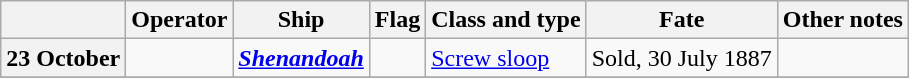<table class="wikitable">
<tr>
<th></th>
<th>Operator</th>
<th>Ship</th>
<th>Flag</th>
<th>Class and type</th>
<th>Fate</th>
<th>Other notes</th>
</tr>
<tr ---->
<th>23 October</th>
<td></td>
<td><a href='#'><strong><em>Shenandoah</em></strong></a></td>
<td></td>
<td><a href='#'>Screw sloop</a></td>
<td>Sold, 30 July 1887</td>
<td></td>
</tr>
<tr ---->
</tr>
</table>
